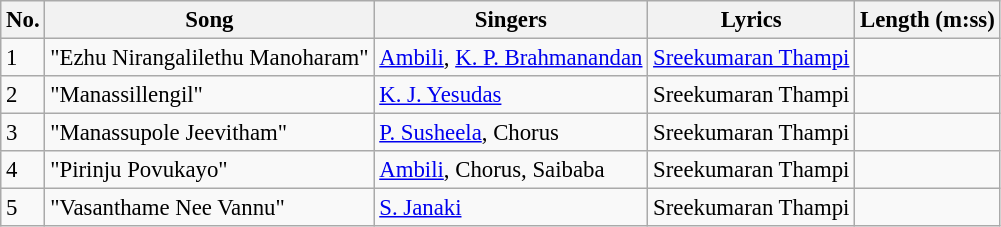<table class="wikitable" style="font-size:95%;">
<tr>
<th>No.</th>
<th>Song</th>
<th>Singers</th>
<th>Lyrics</th>
<th>Length (m:ss)</th>
</tr>
<tr>
<td>1</td>
<td>"Ezhu Nirangalilethu Manoharam"</td>
<td><a href='#'>Ambili</a>, <a href='#'>K. P. Brahmanandan</a></td>
<td><a href='#'>Sreekumaran Thampi</a></td>
<td></td>
</tr>
<tr>
<td>2</td>
<td>"Manassillengil"</td>
<td><a href='#'>K. J. Yesudas</a></td>
<td>Sreekumaran Thampi</td>
<td></td>
</tr>
<tr>
<td>3</td>
<td>"Manassupole Jeevitham"</td>
<td><a href='#'>P. Susheela</a>, Chorus</td>
<td>Sreekumaran Thampi</td>
<td></td>
</tr>
<tr>
<td>4</td>
<td>"Pirinju Povukayo"</td>
<td><a href='#'>Ambili</a>, Chorus, Saibaba</td>
<td>Sreekumaran Thampi</td>
<td></td>
</tr>
<tr>
<td>5</td>
<td>"Vasanthame Nee Vannu"</td>
<td><a href='#'>S. Janaki</a></td>
<td>Sreekumaran Thampi</td>
<td></td>
</tr>
</table>
